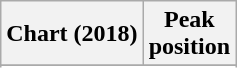<table class="wikitable sortable plainrowheaders" style="text-align:center;">
<tr>
<th scope="col">Chart (2018)</th>
<th scope="col">Peak<br>position</th>
</tr>
<tr>
</tr>
<tr>
</tr>
</table>
